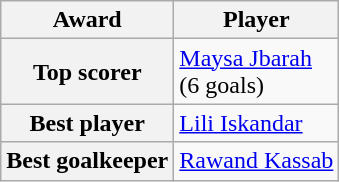<table class="wikitable plainrowheaders" style="text-align:left;">
<tr>
<th scope="col">Award</th>
<th scope="col">Player</th>
</tr>
<tr>
<th scope="row">Top scorer</th>
<td> <a href='#'>Maysa Jbarah</a><br>(6 goals)</td>
</tr>
<tr>
<th scope="row">Best player</th>
<td> <a href='#'>Lili Iskandar</a></td>
</tr>
<tr>
<th scope="row">Best goalkeeper</th>
<td> <a href='#'>Rawand Kassab</a></td>
</tr>
</table>
